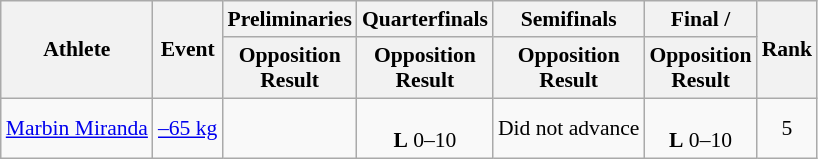<table class="wikitable" border="1" style="font-size:90%">
<tr>
<th rowspan=2>Athlete</th>
<th rowspan=2>Event</th>
<th>Preliminaries</th>
<th>Quarterfinals</th>
<th>Semifinals</th>
<th>Final / </th>
<th rowspan=2>Rank</th>
</tr>
<tr>
<th>Opposition<br>Result</th>
<th>Opposition<br>Result</th>
<th>Opposition<br>Result</th>
<th>Opposition<br>Result</th>
</tr>
<tr align=center>
<td align=left><a href='#'>Marbin Miranda</a></td>
<td><a href='#'>–65 kg</a></td>
<td></td>
<td><br><strong>L</strong> 0–10</td>
<td>Did not advance</td>
<td><br><strong>L</strong> 0–10</td>
<td>5</td>
</tr>
</table>
